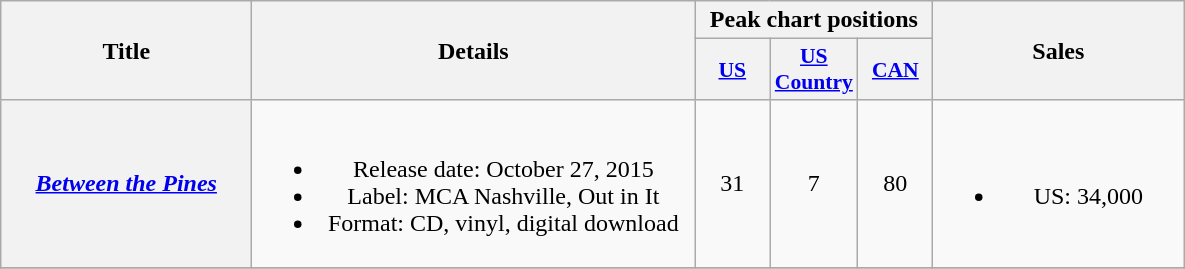<table class="wikitable plainrowheaders" style="text-align:center;">
<tr>
<th rowspan="2" style="width:10em;">Title</th>
<th rowspan="2" style="width:18em;">Details</th>
<th colspan="3">Peak chart positions</th>
<th rowspan="2" style="width:10em;">Sales</th>
</tr>
<tr>
<th scope="col" style="width:3em;font-size:90%;"><a href='#'>US</a><br></th>
<th scope="col" style="width:3em;font-size:90%;"><a href='#'>US Country</a><br></th>
<th scope="col" style="width:3em;font-size:90%;"><a href='#'>CAN</a><br></th>
</tr>
<tr>
<th scope="row"><em><a href='#'>Between the Pines</a></em></th>
<td><br><ul><li>Release date: October 27, 2015</li><li>Label: MCA Nashville, Out in It</li><li>Format: CD, vinyl, digital download</li></ul></td>
<td>31</td>
<td>7</td>
<td>80</td>
<td><br><ul><li>US: 34,000</li></ul></td>
</tr>
<tr>
</tr>
</table>
